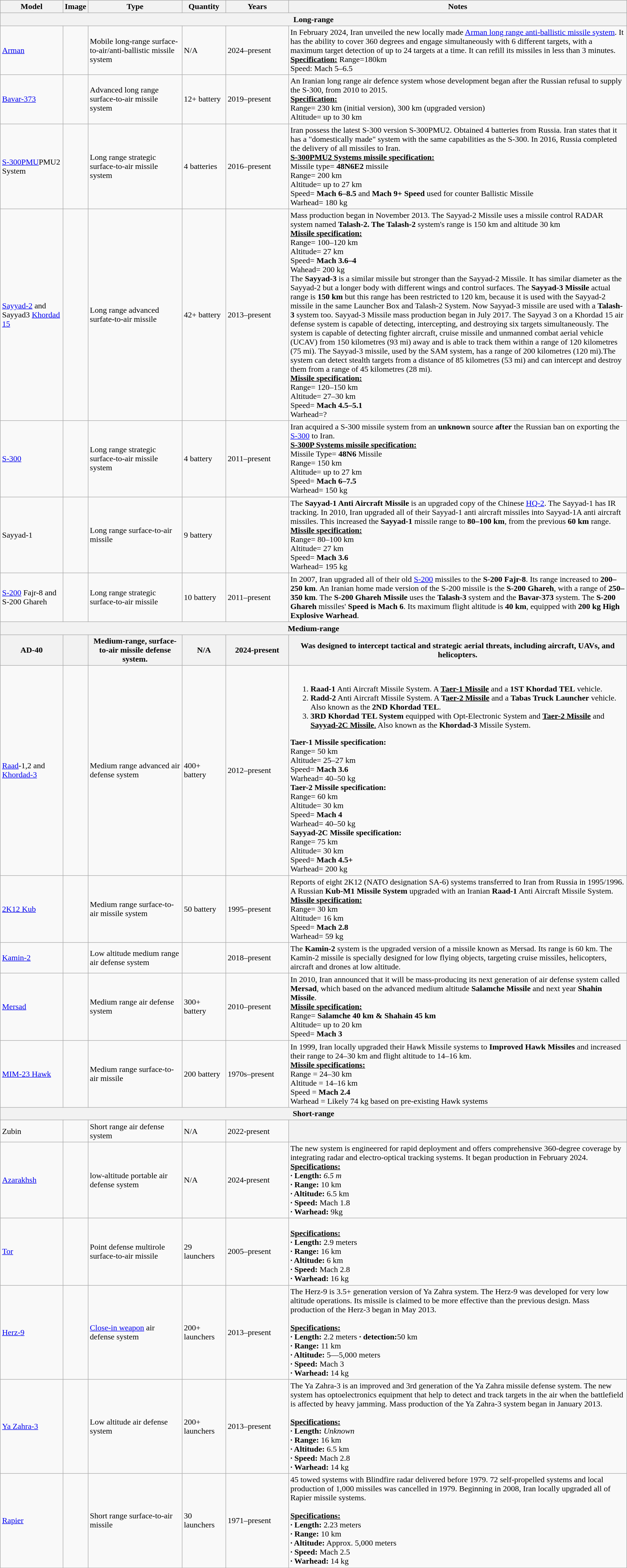<table class="wikitable">
<tr>
<th style="width:10%;">Model</th>
<th>Image</th>
<th style="width:15%;">Type</th>
<th style="width:7%;">Quantity</th>
<th style="width:10%;">Years</th>
<th>Notes</th>
</tr>
<tr>
<th colspan="6">Long-range</th>
</tr>
<tr>
<td><a href='#'>Arman</a></td>
<td></td>
<td>Mobile long-range surface-to-air/anti-ballistic missile system</td>
<td>N/A</td>
<td>2024–present</td>
<td>In February 2024, Iran unveiled the new locally made <a href='#'>Arman long range anti-ballistic missile system</a>. It has the ability to cover 360 degrees and engage simultaneously with 6 different targets, with a maximum target detection of up to 24 targets at a time. It can refill its missiles in less than 3 minutes.<br><strong><u>Specification:</u></strong>         
Range=180km<br>Speed: Mach 5–6.5</td>
</tr>
<tr>
<td><a href='#'>Bavar-373</a></td>
<td></td>
<td>Advanced long range surface-to-air missile system</td>
<td>12+ battery</td>
<td>2019–present</td>
<td>An Iranian long range air defence system whose development began after the Russian refusal to supply the S-300, from 2010 to 2015.<br><strong><u>Specification:</u></strong><br>Range= 230 km (initial version), 300 km (upgraded version)<br>Altitude= up to 30 km</td>
</tr>
<tr>
<td><a href='#'>S-300PMU</a>PMU2 System</td>
<td></td>
<td>Long range strategic surface-to-air missile system</td>
<td>4 batteries</td>
<td>2016–present</td>
<td>Iran possess the latest S-300 version S-300PMU2. Obtained 4 batteries from Russia. Iran states that it has a "domestically made" system with the same capabilities as the S-300. In 2016, Russia completed the delivery of all missiles to Iran.<br><strong><u>S-300PMU2 Systems missile specification:</u></strong><br>Missile type= <strong>48N6E2</strong> missile<br>Range= 200 km<br>Altitude= up to 27 km<br>Speed= <strong>Mach 6–8.5</strong> and <strong>Mach 9+ Speed</strong> used for counter Ballistic Missile<br>Warhead= 180 kg</td>
</tr>
<tr>
<td><a href='#'>Sayyad-2</a> and Sayyad3 <a href='#'>Khordad 15</a></td>
<td></td>
<td>Long range advanced surfate-to-air missile</td>
<td>42+ battery</td>
<td>2013–present</td>
<td>Mass production began in November 2013. The Sayyad-2 Missile uses a missile control RADAR system named <strong>Talash-2. The Talash-2</strong> system's range is 150 km and altitude 30 km<br><strong><u>Missile specification:</u></strong><br>Range= 100–120 km<br>Altitude= 27 km<br>Speed= <strong>Mach 3.6–4</strong><br>Wahead= 200 kg<br>The <strong>Sayyad-3</strong> is a similar missile but stronger than the Sayyad-2 Missile. It has similar diameter as the Sayyad-2 but a longer body with different wings and control surfaces. The <strong>Sayyad-3 Missile</strong> actual range is <strong>150 km</strong> but this range has been restricted to 120 km, because it is used with the Sayyad-2 missile in the same Launcher Box and Talash-2 System. Now Sayyad-3 missile are used with a <strong>Talash-3</strong> system too. Sayyad-3 Missile mass production began in July 2017. The Sayyad 3 on a Khordad 15 air defense system is capable of detecting, intercepting, and destroying six targets simultaneously. The system is capable of detecting fighter aircraft, cruise missile and unmanned combat aerial vehicle (UCAV) from 150 kilometres (93 mi) away and is able to track them within a range of 120 kilometres (75 mi). The Sayyad-3 missile, used by the SAM system, has a range of 200 kilometres (120 mi).The system can detect stealth targets from a distance of 85 kilometres (53 mi) and can intercept and destroy them from a range of 45 kilometres (28 mi).<br><strong><u>Missile specification:</u></strong><br>Range= 120–150 km<br>Altitude= 27–30 km<br>Speed= <strong>Mach 4.5–5.1</strong><br>Warhead=?</td>
</tr>
<tr>
<td><a href='#'>S-300</a></td>
<td></td>
<td>Long range strategic surface-to-air missile system</td>
<td>4 battery</td>
<td>2011–present</td>
<td>Iran acquired a S-300 missile system from an <strong>unknown</strong> source <strong>after</strong> the Russian ban on exporting the <a href='#'>S-300</a> to Iran.<br><strong><u>S-300P Systems missile specification:</u></strong><br>Missile Type= <strong>48N6</strong> Missile<br>Range= 150 km<br>Altitude= up to 27 km<br>Speed= <strong>Mach 6–7.5</strong><br>Warhead= 150 kg</td>
</tr>
<tr>
<td>Sayyad-1</td>
<td></td>
<td>Long range surface-to-air missile</td>
<td>9 battery</td>
<td></td>
<td>The <strong>Sayyad-1 Anti Aircraft Missile</strong> is an upgraded copy of the Chinese <a href='#'>HQ-2</a>. The Sayyad-1 has IR tracking. In 2010, Iran upgraded all of their Sayyad-1 anti aircraft missiles into Sayyad-1A anti aircraft missiles. This increased the <strong>Sayyad-1</strong> missile range to <strong>80–100 km</strong>, from the previous <strong>60 km</strong> range.<br><strong><u>Missile specification:</u></strong><br>Range= 80–100 km<br>Altitude= 27 km<br>Speed= <strong>Mach 3.6</strong><br>Warhead= 195 kg</td>
</tr>
<tr>
<td><a href='#'>S-200</a> Fajr-8 and S-200 Ghareh</td>
<td></td>
<td>Long range strategic surface-to-air missile</td>
<td>10 battery</td>
<td>2011–present</td>
<td>In 2007, Iran upgraded all of their old <a href='#'>S-200</a> missiles to the <strong>S-200 Fajr-8</strong>. Its range increased to <strong>200–250 km</strong>. An Iranian home made version of the S-200 missile is the <strong>S-200</strong> <strong>Ghareh</strong>, with a range of <strong>250–350 km</strong>. The <strong>S-200</strong> <strong>Ghareh Missile</strong> uses the <strong>Talash-3</strong> system and the <strong>Bavar-373</strong> system. The <strong>S-200 Ghareh</strong> missiles' <strong>Speed is Mach 6</strong>. Its maximum flight altitude is <strong>40 km</strong>, equipped with <strong>200 kg High Explosive Warhead</strong>.</td>
</tr>
<tr>
<th colspan="6">Medium-range</th>
</tr>
<tr>
<th>AD-40</th>
<th></th>
<th>Medium-range, surface-to-air missile defense system.</th>
<th>N/A</th>
<th>2024-present</th>
<th>Was designed to intercept tactical and strategic aerial threats, including aircraft, UAVs, and helicopters.</th>
</tr>
<tr>
<td><a href='#'>Raad</a>-1,2 and <a href='#'>Khordad-3</a></td>
<td><br></td>
<td>Medium range advanced air defense system</td>
<td>400+ battery</td>
<td>2012–present</td>
<td><br><ol><li><strong>Raad-1</strong> Anti Aircraft Missile System. A <strong><u>Taer-1 Missile</u></strong> and a <strong>1ST Khordad TEL</strong> vehicle.</li><li><strong>Radd-2</strong> Anti Aircraft Missile System. A <strong>T<u>aer-2 Missile</u></strong> and a <strong>Tabas Truck Launcher</strong> vehicle. Also known as the <strong>2ND Khordad TEL</strong>.</li><li><strong>3RD Khordad</strong> <strong>TEL System</strong> equipped with Opt-Electronic System and <u><strong>Taer-2 Missile</strong></u> and <u><strong>Sayyad-2C Missile</strong>.</u> Also known as the <strong>Khordad-3</strong> Missile System.</li></ol><strong>Taer-1 Missile specification:</strong><br>Range= 50 km<br>Altitude= 25–27 km<br>Speed= <strong>Mach 3.6</strong><br>Warhead= 40–50 kg<br><strong>Taer-2 Missile specification:</strong><br>Range= 60 km<br>Altitude= 30 km<br>Speed= <strong>Mach 4</strong><br>Warhead= 40–50 kg<br><strong>Sayyad-2C Missile specification:</strong><br>Range= 75 km<br>Altitude= 30 km<br>Speed= <strong>Mach 4.5+</strong><br>Warhead= 200 kg</td>
</tr>
<tr>
<td><a href='#'>2K12 Kub</a></td>
<td></td>
<td>Medium range surface-to-air missile system</td>
<td>50 battery</td>
<td>1995–present</td>
<td>Reports of eight 2K12 (NATO designation SA-6) systems transferred to Iran from Russia in 1995/1996. A Russian <strong>Kub-M1 Missile System</strong> upgraded with an Iranian <strong>Raad-1</strong> Anti Aircraft Missile System.<br><strong><u>Missile specification:</u></strong><br>Range= 30 km<br>Altitude= 16 km<br>Speed= <strong>Mach 2.8</strong><br>Warhead= 59 kg</td>
</tr>
<tr>
<td><a href='#'>Kamin-2</a></td>
<td></td>
<td>Low altitude medium range air defense system</td>
<td></td>
<td>2018–present</td>
<td>The <strong>Kamin-2</strong> system is the upgraded version of a missile known as Mersad. Its range is 60 km. The Kamin-2 missile is specially designed for low flying objects, targeting cruise missiles, helicopters, aircraft and drones at low altitude.</td>
</tr>
<tr>
<td><a href='#'>Mersad</a></td>
<td></td>
<td>Medium range air defense system</td>
<td>300+ battery</td>
<td>2010–present</td>
<td>In 2010, Iran announced that it will be mass-producing its next generation of air defense system called <strong>Mersad</strong>, which based on the advanced medium altitude <strong>Salamche Missile</strong> and next year <strong>Shahin</strong> <strong>Missile</strong>.<br><strong><u>Missile specification:</u></strong><br>Range= <strong>Salamche 40 km & Shahain 45 km</strong><br>Altitude= up to 20 km<br>Speed= <strong>Mach 3</strong></td>
</tr>
<tr>
<td><a href='#'>MIM-23 Hawk</a></td>
<td></td>
<td>Medium range surface-to-air missile</td>
<td>200 battery</td>
<td>1970s–present</td>
<td>In 1999, Iran locally upgraded their Hawk Missile systems to <strong>Improved Hawk Missiles</strong> and increased their range to 24–30 km and flight altitude to 14–16 km.<br><strong><u>Missile specifications:</u></strong><br>Range = 24–30 km<br>Altitude = 14–16 km<br>Speed = <strong>Mach 2.4</strong><br>Warhead = Likely 74 kg based on pre-existing Hawk systems</td>
</tr>
<tr>
<th colspan="6">Short-range</th>
</tr>
<tr>
<td>Zubin</td>
<td></td>
<td>Short range air defense system</td>
<td>N/A</td>
<td>2022-present</td>
<th></th>
</tr>
<tr>
<td><a href='#'>Azarakhsh</a></td>
<td></td>
<td>low-altitude portable air defense system</td>
<td>N/A</td>
<td>2024-present</td>
<td>The new system is engineered for rapid deployment and offers comprehensive 360-degree coverage by integrating radar and electro-optical tracking systems. It began production in February 2024.<br><strong><u>Specifications:</u></strong><br>
<strong>· Length:</strong> <em>6.5 m</em><br>
<strong>· Range:</strong> 10 km<br>
<strong>· Altitude:</strong> 6.5 km<br>
<strong>· Speed:</strong> Mach 1.8<br>
<strong>· Warhead:</strong> 9kg</td>
</tr>
<tr>
<td><a href='#'>Tor</a></td>
<td></td>
<td>Point defense multirole surface-to-air missile</td>
<td>29 launchers</td>
<td>2005–present</td>
<td><br><strong><u>Specifications:</u></strong><br>
<strong>· Length:</strong> 2.9 meters<br>
<strong>· Range:</strong> 16 km<br>
<strong>· Altitude:</strong> 6 km<br>
<strong>· Speed:</strong> Mach 2.8<br>
<strong>· Warhead:</strong> 16 kg</td>
</tr>
<tr>
<td><a href='#'>Herz-9</a></td>
<td></td>
<td><a href='#'>Close-in weapon</a> air defense system</td>
<td>200+ launchers</td>
<td>2013–present</td>
<td>The Herz-9 is 3.5+ generation version of Ya Zahra system. The Herz-9 was developed for very low altitude operations. Its missile is claimed to be more effective than the previous design. Mass production of the Herz-3 began in May 2013.<br><br><strong><u>Specifications:</u></strong><br>
<strong>· Length:</strong> 2.2 meters                    
<strong>· detection:</strong>50 km<br>
<strong>· Range:</strong> 11 km<br>
<strong>· Altitude:</strong> 5—5,000 meters<br>
<strong>· Speed:</strong> Mach 3<br>
<strong>· Warhead:</strong> 14 kg</td>
</tr>
<tr>
<td><a href='#'>Ya Zahra-3</a></td>
<td></td>
<td>Low altitude air defense system</td>
<td>200+ launchers</td>
<td>2013–present</td>
<td>The Ya Zahra-3 is an improved and 3rd generation of the Ya Zahra missile defense system. The new system has optoelectronics equipment that help to detect and track targets in the air when the battlefield is affected by heavy jamming. Mass production of the Ya Zahra-3 system began in January 2013.<br><br><strong><u>Specifications:</u></strong><br>
<strong>· Length:</strong> <em>Unknown</em><br>
<strong>· Range:</strong> 16 km<br>
<strong>· Altitude:</strong> 6.5 km<br>
<strong>· Speed:</strong> Mach 2.8<br>
<strong>· Warhead:</strong> 14 kg</td>
</tr>
<tr>
<td><a href='#'>Rapier</a></td>
<td></td>
<td>Short range surface-to-air missile</td>
<td>30 launchers</td>
<td>1971–present</td>
<td>45 towed systems with Blindfire radar delivered before 1979. 72 self-propelled systems and local production of 1,000 missiles was cancelled in 1979. Beginning in 2008, Iran locally upgraded all of Rapier missile systems.<br><br><strong><u>Specifications:</u></strong><br>
<strong>· Length:</strong> 2.23 meters<br>
<strong>· Range:</strong> 10 km<br>
<strong>· Altitude:</strong> Approx. 5,000 meters<br>
<strong>· Speed:</strong> Mach 2.5<br>
<strong>· Warhead:</strong> 14 kg</td>
</tr>
</table>
